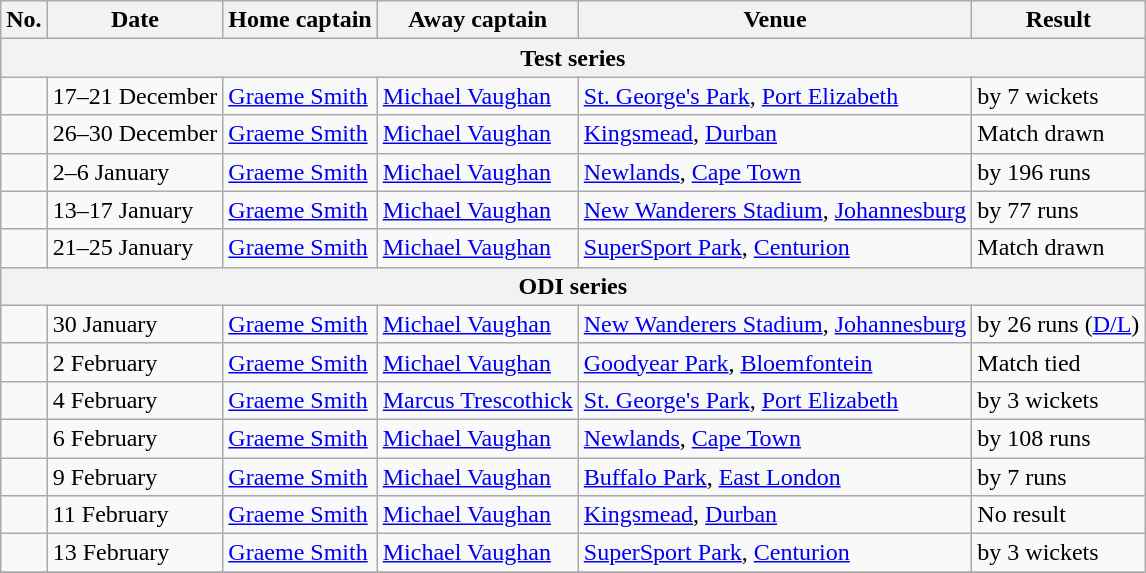<table class="wikitable">
<tr>
<th>No.</th>
<th>Date</th>
<th>Home captain</th>
<th>Away captain</th>
<th>Venue</th>
<th>Result</th>
</tr>
<tr>
<th colspan="6">Test series</th>
</tr>
<tr>
<td></td>
<td>17–21 December</td>
<td><a href='#'>Graeme Smith</a></td>
<td><a href='#'>Michael Vaughan</a></td>
<td><a href='#'>St. George's Park</a>, <a href='#'>Port Elizabeth</a></td>
<td> by 7 wickets</td>
</tr>
<tr>
<td></td>
<td>26–30 December</td>
<td><a href='#'>Graeme Smith</a></td>
<td><a href='#'>Michael Vaughan</a></td>
<td><a href='#'>Kingsmead</a>, <a href='#'>Durban</a></td>
<td>Match drawn</td>
</tr>
<tr>
<td></td>
<td>2–6 January</td>
<td><a href='#'>Graeme Smith</a></td>
<td><a href='#'>Michael Vaughan</a></td>
<td><a href='#'>Newlands</a>, <a href='#'>Cape Town</a></td>
<td> by 196 runs</td>
</tr>
<tr>
<td></td>
<td>13–17 January</td>
<td><a href='#'>Graeme Smith</a></td>
<td><a href='#'>Michael Vaughan</a></td>
<td><a href='#'>New Wanderers Stadium</a>, <a href='#'>Johannesburg</a></td>
<td> by 77 runs</td>
</tr>
<tr>
<td></td>
<td>21–25 January</td>
<td><a href='#'>Graeme Smith</a></td>
<td><a href='#'>Michael Vaughan</a></td>
<td><a href='#'>SuperSport Park</a>, <a href='#'>Centurion</a></td>
<td>Match drawn</td>
</tr>
<tr>
<th colspan="6">ODI series</th>
</tr>
<tr>
<td></td>
<td>30 January</td>
<td><a href='#'>Graeme Smith</a></td>
<td><a href='#'>Michael Vaughan</a></td>
<td><a href='#'>New Wanderers Stadium</a>, <a href='#'>Johannesburg</a></td>
<td> by 26 runs (<a href='#'>D/L</a>)</td>
</tr>
<tr>
<td></td>
<td>2 February</td>
<td><a href='#'>Graeme Smith</a></td>
<td><a href='#'>Michael Vaughan</a></td>
<td><a href='#'>Goodyear Park</a>, <a href='#'>Bloemfontein</a></td>
<td>Match tied</td>
</tr>
<tr>
<td></td>
<td>4 February</td>
<td><a href='#'>Graeme Smith</a></td>
<td><a href='#'>Marcus Trescothick</a></td>
<td><a href='#'>St. George's Park</a>, <a href='#'>Port Elizabeth</a></td>
<td> by 3 wickets</td>
</tr>
<tr>
<td></td>
<td>6 February</td>
<td><a href='#'>Graeme Smith</a></td>
<td><a href='#'>Michael Vaughan</a></td>
<td><a href='#'>Newlands</a>, <a href='#'>Cape Town</a></td>
<td> by 108 runs</td>
</tr>
<tr>
<td></td>
<td>9 February</td>
<td><a href='#'>Graeme Smith</a></td>
<td><a href='#'>Michael Vaughan</a></td>
<td><a href='#'>Buffalo Park</a>, <a href='#'>East London</a></td>
<td> by 7 runs</td>
</tr>
<tr>
<td></td>
<td>11 February</td>
<td><a href='#'>Graeme Smith</a></td>
<td><a href='#'>Michael Vaughan</a></td>
<td><a href='#'>Kingsmead</a>, <a href='#'>Durban</a></td>
<td>No result</td>
</tr>
<tr>
<td></td>
<td>13 February</td>
<td><a href='#'>Graeme Smith</a></td>
<td><a href='#'>Michael Vaughan</a></td>
<td><a href='#'>SuperSport Park</a>, <a href='#'>Centurion</a></td>
<td> by 3 wickets</td>
</tr>
<tr>
</tr>
</table>
